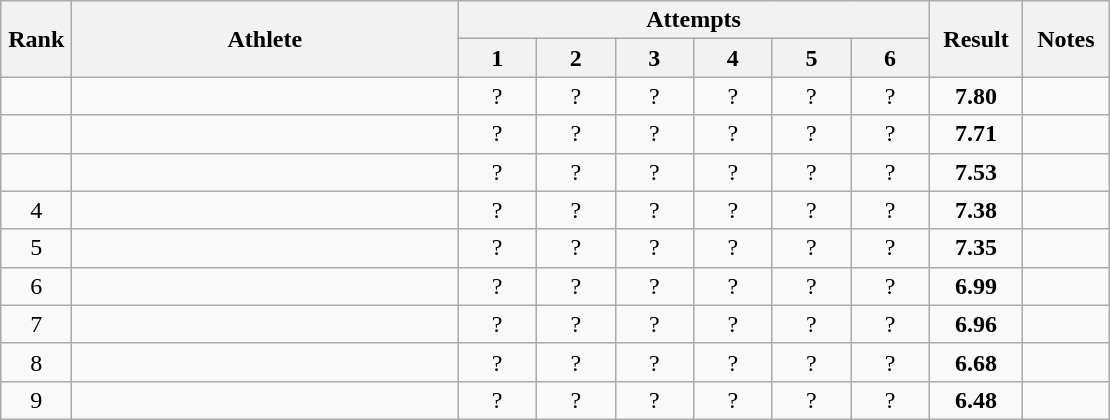<table class="wikitable" style="text-align:center">
<tr>
<th rowspan=2 width=40>Rank</th>
<th rowspan=2 width=250>Athlete</th>
<th colspan=6>Attempts</th>
<th rowspan=2 width=55>Result</th>
<th rowspan=2 width=50>Notes</th>
</tr>
<tr>
<th width=45>1</th>
<th width=45>2</th>
<th width=45>3</th>
<th width=45>4</th>
<th width=45>5</th>
<th width=45>6</th>
</tr>
<tr>
<td></td>
<td align=left></td>
<td>?</td>
<td>?</td>
<td>?</td>
<td>?</td>
<td>?</td>
<td>?</td>
<td><strong>7.80</strong></td>
<td></td>
</tr>
<tr>
<td></td>
<td align=left></td>
<td>?</td>
<td>?</td>
<td>?</td>
<td>?</td>
<td>?</td>
<td>?</td>
<td><strong>7.71</strong></td>
<td></td>
</tr>
<tr>
<td></td>
<td align=left></td>
<td>?</td>
<td>?</td>
<td>?</td>
<td>?</td>
<td>?</td>
<td>?</td>
<td><strong>7.53</strong></td>
<td></td>
</tr>
<tr>
<td>4</td>
<td align=left></td>
<td>?</td>
<td>?</td>
<td>?</td>
<td>?</td>
<td>?</td>
<td>?</td>
<td><strong>7.38</strong></td>
<td></td>
</tr>
<tr>
<td>5</td>
<td align=left></td>
<td>?</td>
<td>?</td>
<td>?</td>
<td>?</td>
<td>?</td>
<td>?</td>
<td><strong>7.35</strong></td>
<td></td>
</tr>
<tr>
<td>6</td>
<td align=left></td>
<td>?</td>
<td>?</td>
<td>?</td>
<td>?</td>
<td>?</td>
<td>?</td>
<td><strong>6.99</strong></td>
<td></td>
</tr>
<tr>
<td>7</td>
<td align=left></td>
<td>?</td>
<td>?</td>
<td>?</td>
<td>?</td>
<td>?</td>
<td>?</td>
<td><strong>6.96</strong></td>
<td></td>
</tr>
<tr>
<td>8</td>
<td align=left></td>
<td>?</td>
<td>?</td>
<td>?</td>
<td>?</td>
<td>?</td>
<td>?</td>
<td><strong>6.68</strong></td>
<td></td>
</tr>
<tr>
<td>9</td>
<td align=left></td>
<td>?</td>
<td>?</td>
<td>?</td>
<td>?</td>
<td>?</td>
<td>?</td>
<td><strong>6.48</strong></td>
<td></td>
</tr>
</table>
